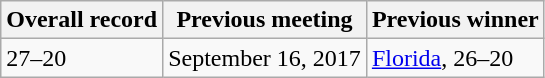<table class="wikitable">
<tr>
<th>Overall record</th>
<th>Previous meeting</th>
<th>Previous winner</th>
</tr>
<tr>
<td>27–20</td>
<td>September 16, 2017</td>
<td><a href='#'>Florida</a>, 26–20</td>
</tr>
</table>
